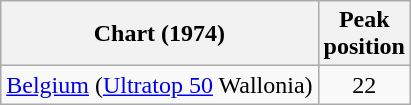<table class="wikitable">
<tr>
<th align="left">Chart (1974)</th>
<th align="center">Peak<br>position</th>
</tr>
<tr>
<td align="left"><a href='#'>Belgium</a> (<a href='#'>Ultratop 50</a> Wallonia)</td>
<td align="center">22</td>
</tr>
</table>
